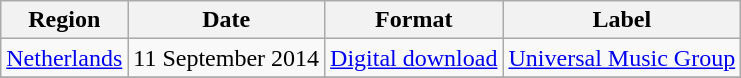<table class=wikitable>
<tr>
<th>Region</th>
<th>Date</th>
<th>Format</th>
<th>Label</th>
</tr>
<tr>
<td><a href='#'>Netherlands</a></td>
<td>11 September 2014</td>
<td><a href='#'>Digital download</a></td>
<td><a href='#'>Universal Music Group</a></td>
</tr>
<tr>
</tr>
</table>
